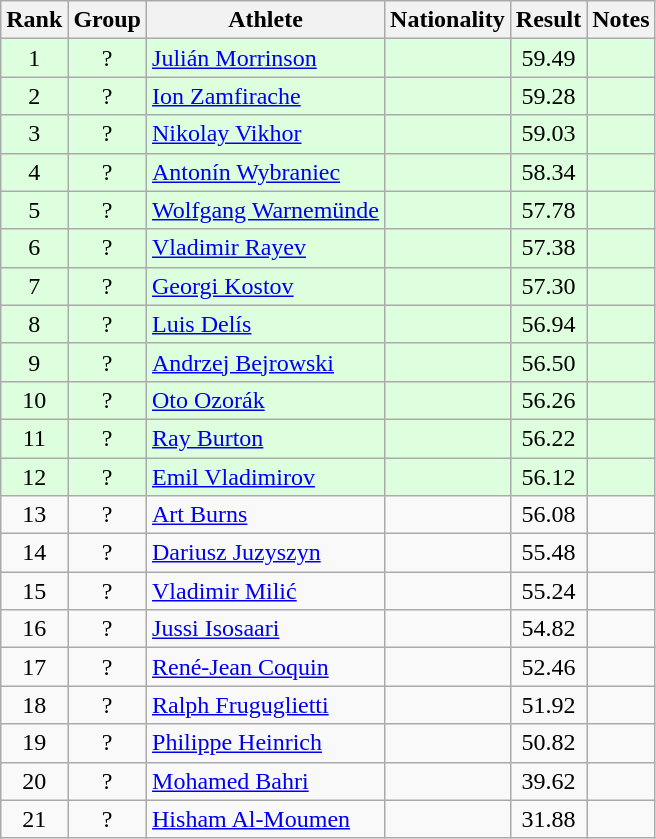<table class="wikitable sortable" style="text-align:center">
<tr>
<th>Rank</th>
<th>Group</th>
<th>Athlete</th>
<th>Nationality</th>
<th>Result</th>
<th>Notes</th>
</tr>
<tr bgcolor=ddffdd>
<td>1</td>
<td>?</td>
<td align=left><a href='#'>Julián Morrinson</a></td>
<td align=left></td>
<td>59.49</td>
<td></td>
</tr>
<tr bgcolor=ddffdd>
<td>2</td>
<td>?</td>
<td align=left><a href='#'>Ion Zamfirache</a></td>
<td align=left></td>
<td>59.28</td>
<td></td>
</tr>
<tr bgcolor=ddffdd>
<td>3</td>
<td>?</td>
<td align=left><a href='#'>Nikolay Vikhor</a></td>
<td align=left></td>
<td>59.03</td>
<td></td>
</tr>
<tr bgcolor=ddffdd>
<td>4</td>
<td>?</td>
<td align=left><a href='#'>Antonín Wybraniec</a></td>
<td align=left></td>
<td>58.34</td>
<td></td>
</tr>
<tr bgcolor=ddffdd>
<td>5</td>
<td>?</td>
<td align=left><a href='#'>Wolfgang Warnemünde</a></td>
<td align=left></td>
<td>57.78</td>
<td></td>
</tr>
<tr bgcolor=ddffdd>
<td>6</td>
<td>?</td>
<td align=left><a href='#'>Vladimir Rayev</a></td>
<td align=left></td>
<td>57.38</td>
<td></td>
</tr>
<tr bgcolor=ddffdd>
<td>7</td>
<td>?</td>
<td align=left><a href='#'>Georgi Kostov</a></td>
<td align=left></td>
<td>57.30</td>
<td></td>
</tr>
<tr bgcolor=ddffdd>
<td>8</td>
<td>?</td>
<td align=left><a href='#'>Luis Delís</a></td>
<td align=left></td>
<td>56.94</td>
<td></td>
</tr>
<tr bgcolor=ddffdd>
<td>9</td>
<td>?</td>
<td align=left><a href='#'>Andrzej Bejrowski</a></td>
<td align=left></td>
<td>56.50</td>
<td></td>
</tr>
<tr bgcolor=ddffdd>
<td>10</td>
<td>?</td>
<td align=left><a href='#'>Oto Ozorák</a></td>
<td align=left></td>
<td>56.26</td>
<td></td>
</tr>
<tr bgcolor=ddffdd>
<td>11</td>
<td>?</td>
<td align=left><a href='#'>Ray Burton</a></td>
<td align=left></td>
<td>56.22</td>
<td></td>
</tr>
<tr bgcolor=ddffdd>
<td>12</td>
<td>?</td>
<td align=left><a href='#'>Emil Vladimirov</a></td>
<td align=left></td>
<td>56.12</td>
<td></td>
</tr>
<tr>
<td>13</td>
<td>?</td>
<td align=left><a href='#'>Art Burns</a></td>
<td align=left></td>
<td>56.08</td>
<td></td>
</tr>
<tr>
<td>14</td>
<td>?</td>
<td align=left><a href='#'>Dariusz Juzyszyn</a></td>
<td align=left></td>
<td>55.48</td>
<td></td>
</tr>
<tr>
<td>15</td>
<td>?</td>
<td align=left><a href='#'>Vladimir Milić</a></td>
<td align=left></td>
<td>55.24</td>
<td></td>
</tr>
<tr>
<td>16</td>
<td>?</td>
<td align=left><a href='#'>Jussi Isosaari</a></td>
<td align=left></td>
<td>54.82</td>
<td></td>
</tr>
<tr>
<td>17</td>
<td>?</td>
<td align=left><a href='#'>René-Jean Coquin</a></td>
<td align=left></td>
<td>52.46</td>
<td></td>
</tr>
<tr>
<td>18</td>
<td>?</td>
<td align=left><a href='#'>Ralph Fruguglietti</a></td>
<td align=left></td>
<td>51.92</td>
<td></td>
</tr>
<tr>
<td>19</td>
<td>?</td>
<td align=left><a href='#'>Philippe Heinrich</a></td>
<td align=left></td>
<td>50.82</td>
<td></td>
</tr>
<tr>
<td>20</td>
<td>?</td>
<td align=left><a href='#'>Mohamed Bahri</a></td>
<td align=left></td>
<td>39.62</td>
<td></td>
</tr>
<tr>
<td>21</td>
<td>?</td>
<td align=left><a href='#'>Hisham Al-Moumen</a></td>
<td align=left></td>
<td>31.88</td>
<td></td>
</tr>
</table>
